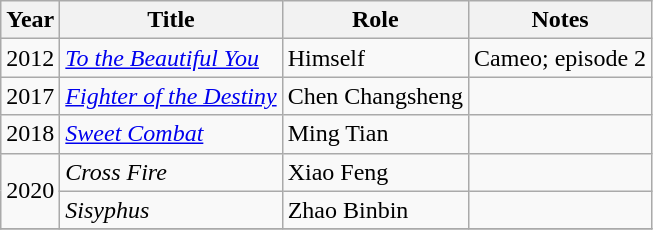<table class="wikitable">
<tr>
<th width=10>Year</th>
<th>Title</th>
<th>Role</th>
<th>Notes</th>
</tr>
<tr>
<td rowspan="1">2012</td>
<td><em><a href='#'>To the Beautiful You</a></em></td>
<td>Himself</td>
<td>Cameo; episode 2</td>
</tr>
<tr>
<td rowspan="1">2017</td>
<td><em><a href='#'>Fighter of the Destiny</a></em></td>
<td>Chen Changsheng</td>
<td></td>
</tr>
<tr>
<td>2018</td>
<td><em><a href='#'>Sweet Combat</a></em></td>
<td>Ming Tian</td>
<td></td>
</tr>
<tr>
<td rowspan=2>2020</td>
<td><em>Cross Fire</em></td>
<td>Xiao Feng</td>
<td></td>
</tr>
<tr>
<td><em>Sisyphus</em></td>
<td>Zhao Binbin</td>
<td></td>
</tr>
<tr>
</tr>
</table>
